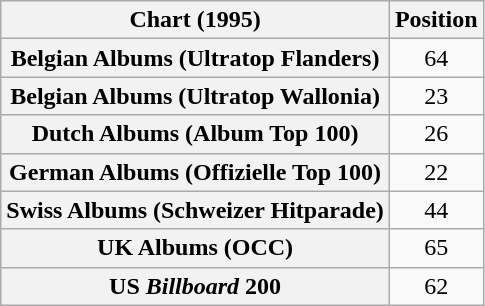<table class="wikitable sortable plainrowheaders" style="text-align:center;">
<tr>
<th scope="col">Chart (1995)</th>
<th scope="col">Position</th>
</tr>
<tr>
<th scope="row">Belgian Albums (Ultratop Flanders)</th>
<td>64</td>
</tr>
<tr>
<th scope="row">Belgian Albums (Ultratop Wallonia)</th>
<td>23</td>
</tr>
<tr>
<th scope="row">Dutch Albums (Album Top 100)</th>
<td>26</td>
</tr>
<tr>
<th scope="row">German Albums (Offizielle Top 100)</th>
<td>22</td>
</tr>
<tr>
<th scope="row">Swiss Albums (Schweizer Hitparade)</th>
<td>44</td>
</tr>
<tr>
<th scope="row">UK Albums (OCC)</th>
<td>65</td>
</tr>
<tr>
<th scope="row">US <em>Billboard</em> 200</th>
<td>62</td>
</tr>
</table>
